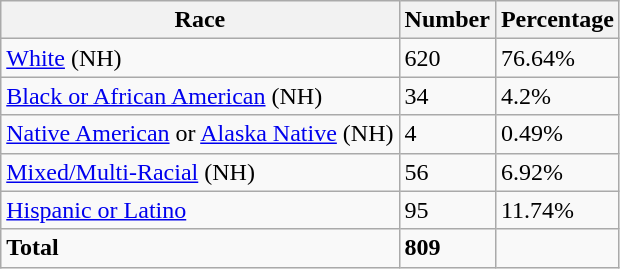<table class="wikitable">
<tr>
<th>Race</th>
<th>Number</th>
<th>Percentage</th>
</tr>
<tr>
<td><a href='#'>White</a> (NH)</td>
<td>620</td>
<td>76.64%</td>
</tr>
<tr>
<td><a href='#'>Black or African American</a> (NH)</td>
<td>34</td>
<td>4.2%</td>
</tr>
<tr>
<td><a href='#'>Native American</a> or <a href='#'>Alaska Native</a> (NH)</td>
<td>4</td>
<td>0.49%</td>
</tr>
<tr>
<td><a href='#'>Mixed/Multi-Racial</a> (NH)</td>
<td>56</td>
<td>6.92%</td>
</tr>
<tr>
<td><a href='#'>Hispanic or Latino</a></td>
<td>95</td>
<td>11.74%</td>
</tr>
<tr>
<td><strong>Total</strong></td>
<td><strong>809</strong></td>
<td></td>
</tr>
</table>
